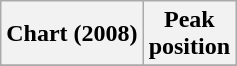<table class="wikitable sortable plainrowheaders" style="text-align:center">
<tr>
<th scope="col">Chart (2008)</th>
<th scope="col">Peak<br>position</th>
</tr>
<tr>
</tr>
</table>
